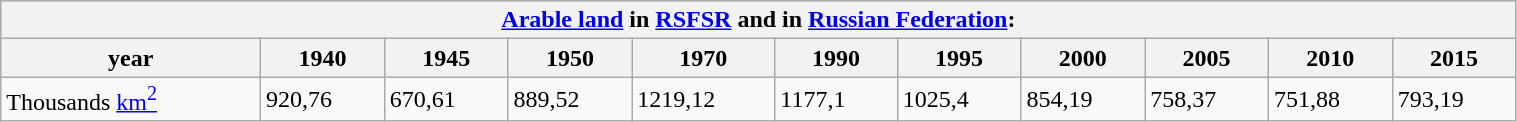<table class="wikitable" width="80%">
<tr style="background-color: LightBlue">
<th colspan="13"><a href='#'>Arable land</a> in <a href='#'>RSFSR</a> and in <a href='#'>Russian Federation</a>:</th>
</tr>
<tr>
<th>year</th>
<th>1940</th>
<th>1945</th>
<th>1950</th>
<th>1970</th>
<th>1990</th>
<th>1995</th>
<th>2000</th>
<th>2005</th>
<th>2010</th>
<th>2015</th>
</tr>
<tr>
<td>Thousands <a href='#'>km<sup>2</sup></a></td>
<td>920,76</td>
<td>670,61</td>
<td>889,52</td>
<td>1219,12</td>
<td>1177,1</td>
<td>1025,4</td>
<td>854,19</td>
<td>758,37</td>
<td>751,88</td>
<td>793,19</td>
</tr>
</table>
